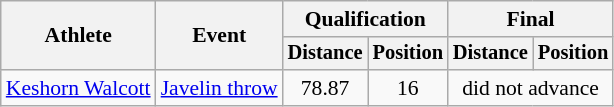<table class=wikitable style=font-size:90%>
<tr>
<th rowspan=2>Athlete</th>
<th rowspan=2>Event</th>
<th colspan=2>Qualification</th>
<th colspan=2>Final</th>
</tr>
<tr style=font-size:95%>
<th>Distance</th>
<th>Position</th>
<th>Distance</th>
<th>Position</th>
</tr>
<tr align=center>
<td align=left><a href='#'>Keshorn Walcott</a></td>
<td align=left><a href='#'>Javelin throw</a></td>
<td>78.87</td>
<td>16</td>
<td colspan=2>did not advance</td>
</tr>
</table>
